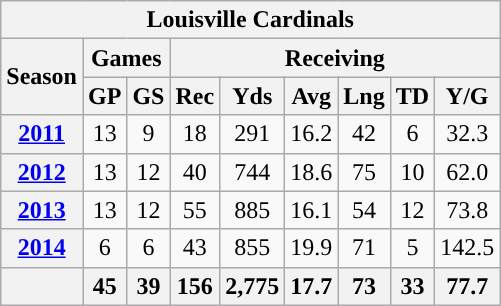<table class=wikitable style="text-align:center;">
<tr>
<th colspan="15">Louisville Cardinals</th>
</tr>
<tr>
<th rowspan="2">Season</th>
<th colspan="2">Games</th>
<th colspan="8">Receiving</th>
</tr>
<tr>
<th>GP</th>
<th>GS</th>
<th>Rec</th>
<th>Yds</th>
<th>Avg</th>
<th>Lng</th>
<th>TD</th>
<th>Y/G</th>
</tr>
<tr>
<th><a href='#'>2011</a></th>
<td>13</td>
<td>9</td>
<td>18</td>
<td>291</td>
<td>16.2</td>
<td>42</td>
<td>6</td>
<td>32.3</td>
</tr>
<tr>
<th><a href='#'>2012</a></th>
<td>13</td>
<td>12</td>
<td>40</td>
<td>744</td>
<td>18.6</td>
<td>75</td>
<td>10</td>
<td>62.0</td>
</tr>
<tr>
<th><a href='#'>2013</a></th>
<td>13</td>
<td>12</td>
<td>55</td>
<td>885</td>
<td>16.1</td>
<td>54</td>
<td>12</td>
<td>73.8</td>
</tr>
<tr>
<th><a href='#'>2014</a></th>
<td>6</td>
<td>6</td>
<td>43</td>
<td>855</td>
<td>19.9</td>
<td>71</td>
<td>5</td>
<td>142.5</td>
</tr>
<tr>
<th></th>
<th>45</th>
<th>39</th>
<th>156</th>
<th>2,775</th>
<th>17.7</th>
<th>73</th>
<th>33</th>
<th>77.7</th>
</tr>
</table>
